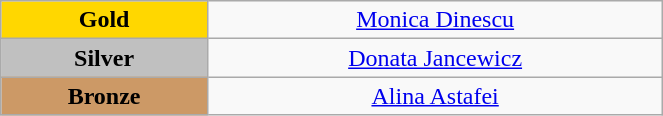<table class="wikitable" style=" text-align:center; " width="35%">
<tr>
<td bgcolor="gold"><strong>Gold</strong></td>
<td><a href='#'>Monica Dinescu</a><br>  <small><em></em></small></td>
</tr>
<tr>
<td bgcolor="silver"><strong>Silver</strong></td>
<td><a href='#'>Donata Jancewicz</a><br> <small><em></em></small></td>
</tr>
<tr>
<td bgcolor="CC9966"><strong>Bronze</strong></td>
<td><a href='#'>Alina Astafei</a><br>  <small><em></em></small></td>
</tr>
</table>
